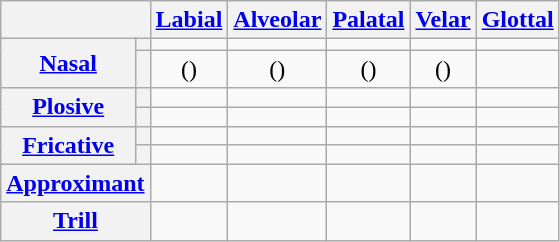<table class="wikitable" style="text-align:center;">
<tr>
<th colspan="2"></th>
<th><a href='#'>Labial</a></th>
<th><a href='#'>Alveolar</a></th>
<th><a href='#'>Palatal</a></th>
<th><a href='#'>Velar</a></th>
<th><a href='#'>Glottal</a></th>
</tr>
<tr>
<th rowspan="2"><a href='#'>Nasal</a></th>
<th></th>
<td></td>
<td></td>
<td></td>
<td></td>
<td></td>
</tr>
<tr>
<th></th>
<td>()</td>
<td>()</td>
<td>()</td>
<td>()</td>
<td></td>
</tr>
<tr>
<th rowspan="2"><a href='#'>Plosive</a></th>
<th></th>
<td></td>
<td></td>
<td></td>
<td></td>
<td></td>
</tr>
<tr>
<th></th>
<td></td>
<td></td>
<td></td>
<td></td>
<td></td>
</tr>
<tr>
<th rowspan="2"><a href='#'>Fricative</a></th>
<th></th>
<td></td>
<td></td>
<td></td>
<td></td>
<td></td>
</tr>
<tr>
<th></th>
<td></td>
<td></td>
<td></td>
<td></td>
<td></td>
</tr>
<tr>
<th colspan="2"><a href='#'>Approximant</a></th>
<td></td>
<td></td>
<td></td>
<td></td>
<td></td>
</tr>
<tr>
<th colspan="2"><a href='#'>Trill</a></th>
<td></td>
<td></td>
<td></td>
<td></td>
<td></td>
</tr>
</table>
